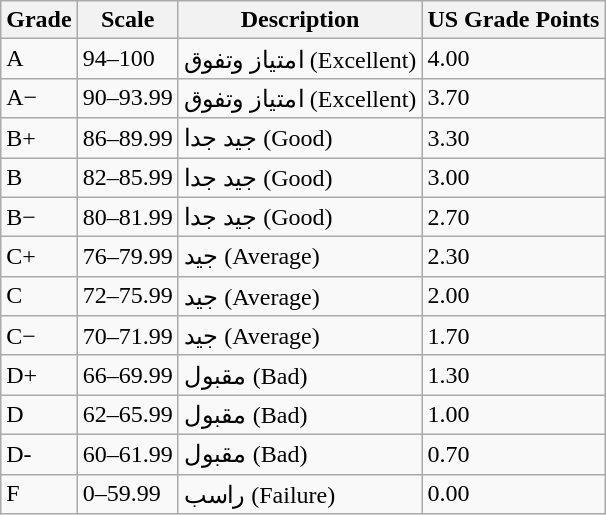<table class="wikitable">
<tr>
<th>Grade</th>
<th>Scale</th>
<th>Description</th>
<th>US Grade Points</th>
</tr>
<tr>
<td>A</td>
<td>94–100</td>
<td>امتياز وتفوق (Excellent)</td>
<td>4.00</td>
</tr>
<tr>
<td>A−</td>
<td>90–93.99</td>
<td>امتياز وتفوق (Excellent)</td>
<td>3.70</td>
</tr>
<tr>
<td>B+</td>
<td>86–89.99</td>
<td>جيد جدا (Good)</td>
<td>3.30</td>
</tr>
<tr>
<td>B</td>
<td>82–85.99</td>
<td>جيد جدا (Good)</td>
<td>3.00</td>
</tr>
<tr>
<td>B−</td>
<td>80–81.99</td>
<td>جيد جدا (Good)</td>
<td>2.70</td>
</tr>
<tr>
<td>C+</td>
<td>76–79.99</td>
<td>جيد (Average)</td>
<td>2.30</td>
</tr>
<tr>
<td>C</td>
<td>72–75.99</td>
<td>جيد (Average)</td>
<td>2.00</td>
</tr>
<tr>
<td>C−</td>
<td>70–71.99</td>
<td>جيد (Average)</td>
<td>1.70</td>
</tr>
<tr>
<td>D+</td>
<td>66–69.99</td>
<td>مقبول (Bad)</td>
<td>1.30</td>
</tr>
<tr>
<td>D</td>
<td>62–65.99</td>
<td>مقبول (Bad)</td>
<td>1.00</td>
</tr>
<tr>
<td>D-</td>
<td>60–61.99</td>
<td>مقبول (Bad)</td>
<td>0.70</td>
</tr>
<tr>
<td>F</td>
<td>0–59.99</td>
<td>راسب (Failure)</td>
<td>0.00</td>
</tr>
</table>
